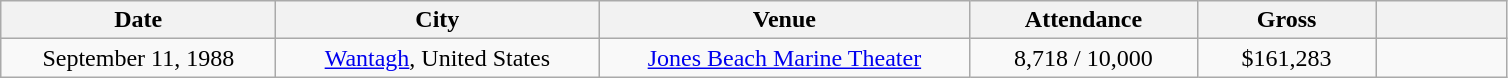<table class="wikitable sortable plainrowheaders" style="text-align:center;">
<tr>
<th scope="col" style="width:11em;">Date</th>
<th scope="col" style="width:13em;">City</th>
<th scope="col" style="width:15em;">Venue</th>
<th scope="col" style="width:9em;">Attendance</th>
<th scope="col" style="width:7em;">Gross</th>
<th scope="col" style="width:5em;" class="unsortable"></th>
</tr>
<tr>
<td>September 11, 1988</td>
<td><a href='#'>Wantagh</a>, United States</td>
<td><a href='#'>Jones Beach Marine Theater</a></td>
<td>8,718 / 10,000</td>
<td>$161,283</td>
<td></td>
</tr>
</table>
